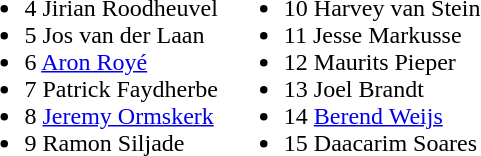<table>
<tr valign="top">
<td><br><ul><li>4  Jirian Roodheuvel</li><li>5  Jos van der Laan</li><li>6  <a href='#'>Aron Royé</a></li><li>7  Patrick Faydherbe</li><li>8  <a href='#'>Jeremy Ormskerk</a></li><li>9  Ramon Siljade</li></ul></td>
<td><br><ul><li>10  Harvey van Stein</li><li>11  Jesse Markusse</li><li>12  Maurits Pieper</li><li>13  Joel Brandt</li><li>14  <a href='#'>Berend Weijs</a></li><li>15  Daacarim Soares</li></ul></td>
</tr>
</table>
